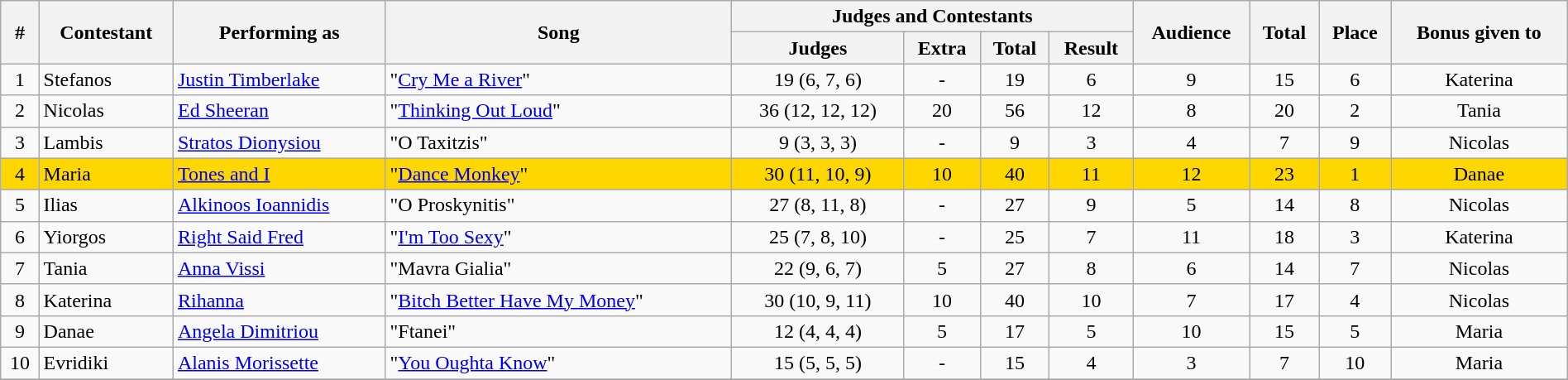<table class="sortable wikitable" style="text-align:center;" width="100%">
<tr>
<th rowspan="2">#</th>
<th rowspan="2">Contestant</th>
<th rowspan="2">Performing as</th>
<th rowspan="2">Song</th>
<th colspan="4">Judges and Contestants</th>
<th rowspan="2">Audience</th>
<th rowspan="2">Total</th>
<th rowspan="2">Place</th>
<th rowspan="2">Bonus given to</th>
</tr>
<tr>
<th width="11%">Judges</th>
<th>Extra</th>
<th>Total</th>
<th>Result</th>
</tr>
<tr>
<td>1</td>
<td align="left">Stefanos</td>
<td align="left"><a href='#'>Justin Timberlake</a></td>
<td align="left">"<a href='#'>Cry Me a River</a>"</td>
<td>19 (6, 7, 6)</td>
<td>-</td>
<td>19</td>
<td>6</td>
<td>9</td>
<td>15</td>
<td>6</td>
<td>Katerina</td>
</tr>
<tr>
<td>2</td>
<td align="left">Nicolas</td>
<td align="left"><a href='#'>Ed Sheeran</a></td>
<td align="left">"<a href='#'>Thinking Out Loud</a>"</td>
<td>36 (12, 12, 12)</td>
<td>20</td>
<td>56</td>
<td>12</td>
<td>8</td>
<td>20</td>
<td>2</td>
<td>Tania</td>
</tr>
<tr>
<td>3</td>
<td align="left">Lambis</td>
<td align="left"><a href='#'>Stratos Dionysiou</a></td>
<td align="left">"O Taxitzis"</td>
<td>9 (3, 3, 3)</td>
<td>-</td>
<td>9</td>
<td>3</td>
<td>4</td>
<td>7</td>
<td>9</td>
<td>Nicolas</td>
</tr>
<tr bgcolor="gold">
<td>4</td>
<td align="left">Maria</td>
<td align="left"><a href='#'>Tones and I</a></td>
<td align="left">"<a href='#'>Dance Monkey</a>"</td>
<td>30 (11, 10, 9)</td>
<td>10</td>
<td>40</td>
<td>11</td>
<td>12</td>
<td>23</td>
<td>1</td>
<td>Danae</td>
</tr>
<tr>
<td>5</td>
<td align="left">Ilias</td>
<td align="left"><a href='#'>Alkinoos Ioannidis</a></td>
<td align="left">"O Proskynitis"</td>
<td>27 (8, 11, 8)</td>
<td>-</td>
<td>27</td>
<td>9</td>
<td>5</td>
<td>14</td>
<td>8</td>
<td>Nicolas</td>
</tr>
<tr>
<td>6</td>
<td align="left">Yiorgos</td>
<td align="left"><a href='#'>Right Said Fred</a></td>
<td align="left">"<a href='#'>I'm Too Sexy</a>"</td>
<td>25 (7, 8, 10)</td>
<td>-</td>
<td>25</td>
<td>7</td>
<td>11</td>
<td>18</td>
<td>3</td>
<td>Katerina</td>
</tr>
<tr>
<td>7</td>
<td align="left">Tania</td>
<td align="left"><a href='#'>Anna Vissi</a></td>
<td align="left">"Mavra Gialia"</td>
<td>22 (9, 6, 7)</td>
<td>5</td>
<td>27</td>
<td>8</td>
<td>6</td>
<td>14</td>
<td>7</td>
<td>Nicolas</td>
</tr>
<tr>
<td>8</td>
<td align="left">Katerina</td>
<td align="left"><a href='#'>Rihanna</a></td>
<td align="left">"<a href='#'>Bitch Better Have My Money</a>"</td>
<td>30 (10, 9, 11)</td>
<td>10</td>
<td>40</td>
<td>10</td>
<td>7</td>
<td>17</td>
<td>4</td>
<td>Nicolas</td>
</tr>
<tr>
<td>9</td>
<td align="left">Danae</td>
<td align="left"><a href='#'>Angela Dimitriou</a></td>
<td align="left">"Ftanei"</td>
<td>12 (4, 4, 4)</td>
<td>5</td>
<td>17</td>
<td>5</td>
<td>10</td>
<td>15</td>
<td>5</td>
<td>Maria</td>
</tr>
<tr>
<td>10</td>
<td align="left">Evridiki</td>
<td align="left"><a href='#'>Alanis Morissette</a></td>
<td align="left">"<a href='#'>You Oughta Know</a>"</td>
<td>15 (5, 5, 5)</td>
<td>-</td>
<td>15</td>
<td>4</td>
<td>3</td>
<td>7</td>
<td>10</td>
<td>Maria</td>
</tr>
<tr>
</tr>
</table>
